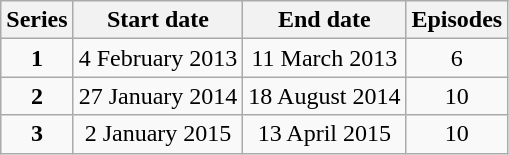<table class="wikitable" style="text-align:center;">
<tr>
<th>Series</th>
<th>Start date</th>
<th>End date</th>
<th>Episodes</th>
</tr>
<tr>
<td><strong>1</strong></td>
<td>4 February 2013</td>
<td>11 March 2013</td>
<td>6</td>
</tr>
<tr>
<td><strong>2</strong></td>
<td>27 January 2014</td>
<td>18 August 2014</td>
<td>10</td>
</tr>
<tr>
<td><strong>3</strong></td>
<td>2 January 2015</td>
<td>13 April 2015</td>
<td>10</td>
</tr>
</table>
